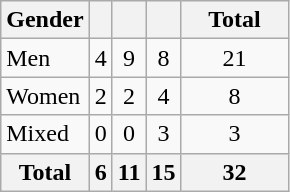<table class="wikitable" style="text-align:center; font-size:100%">
<tr>
<th>Gender</th>
<th width:3.7em; font-weight:bold;"></th>
<th width:3.7em; font-weight:bold;"></th>
<th width:3.7em; font-weight:bold;"></th>
<th style="width:4em; font-weight:bold;">Total</th>
</tr>
<tr>
<td align=left>Men</td>
<td>4</td>
<td>9</td>
<td>8</td>
<td>21</td>
</tr>
<tr>
<td align=left>Women</td>
<td>2</td>
<td>2</td>
<td>4</td>
<td>8</td>
</tr>
<tr>
<td align=left>Mixed</td>
<td>0</td>
<td>0</td>
<td>3</td>
<td>3</td>
</tr>
<tr>
<th>Total</th>
<th>6</th>
<th>11</th>
<th>15</th>
<th>32</th>
</tr>
</table>
